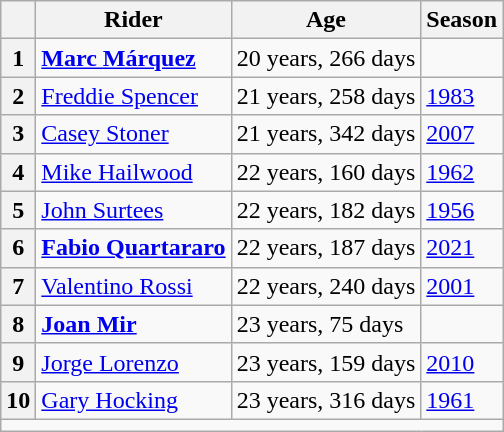<table class="wikitable">
<tr>
<th></th>
<th>Rider</th>
<th>Age</th>
<th>Season</th>
</tr>
<tr>
<th>1</th>
<td> <strong><a href='#'>Marc Márquez</a></strong></td>
<td>20 years, 266 days</td>
<td></td>
</tr>
<tr>
<th>2</th>
<td> <a href='#'>Freddie Spencer</a></td>
<td>21 years, 258 days</td>
<td><a href='#'>1983</a></td>
</tr>
<tr>
<th>3</th>
<td> <a href='#'>Casey Stoner</a></td>
<td>21 years, 342 days</td>
<td><a href='#'>2007</a></td>
</tr>
<tr>
<th>4</th>
<td> <a href='#'>Mike Hailwood</a></td>
<td>22 years, 160 days</td>
<td><a href='#'>1962</a></td>
</tr>
<tr>
<th>5</th>
<td> <a href='#'>John Surtees</a></td>
<td>22 years, 182 days</td>
<td><a href='#'>1956</a></td>
</tr>
<tr>
<th>6</th>
<td> <strong><a href='#'>Fabio Quartararo</a></strong></td>
<td>22 years, 187 days</td>
<td><a href='#'>2021</a></td>
</tr>
<tr>
<th>7</th>
<td> <a href='#'>Valentino Rossi</a></td>
<td>22 years, 240 days</td>
<td><a href='#'>2001</a></td>
</tr>
<tr>
<th>8</th>
<td>  <strong><a href='#'>Joan Mir</a></strong></td>
<td>23 years, 75 days</td>
<td></td>
</tr>
<tr>
<th>9</th>
<td> <a href='#'>Jorge Lorenzo</a></td>
<td>23 years, 159 days</td>
<td><a href='#'>2010</a></td>
</tr>
<tr>
<th>10</th>
<td> <a href='#'>Gary Hocking</a></td>
<td>23 years, 316 days</td>
<td><a href='#'>1961</a></td>
</tr>
<tr>
<td colspan=4></td>
</tr>
</table>
